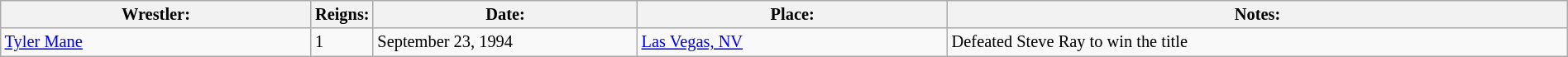<table class="sortable wikitable" style="font-size:85%; text-align:left; width:100%;">
<tr>
<th width=20%>Wrestler:</th>
<th width=3%>Reigns:</th>
<th width=17%>Date:</th>
<th width=20%>Place:</th>
<th width=40%>Notes:</th>
</tr>
<tr>
<td><a href='#'>Tyler Mane</a></td>
<td>1</td>
<td>September 23, 1994</td>
<td><a href='#'>Las Vegas, NV</a></td>
<td>Defeated Steve Ray to win the title</td>
</tr>
</table>
